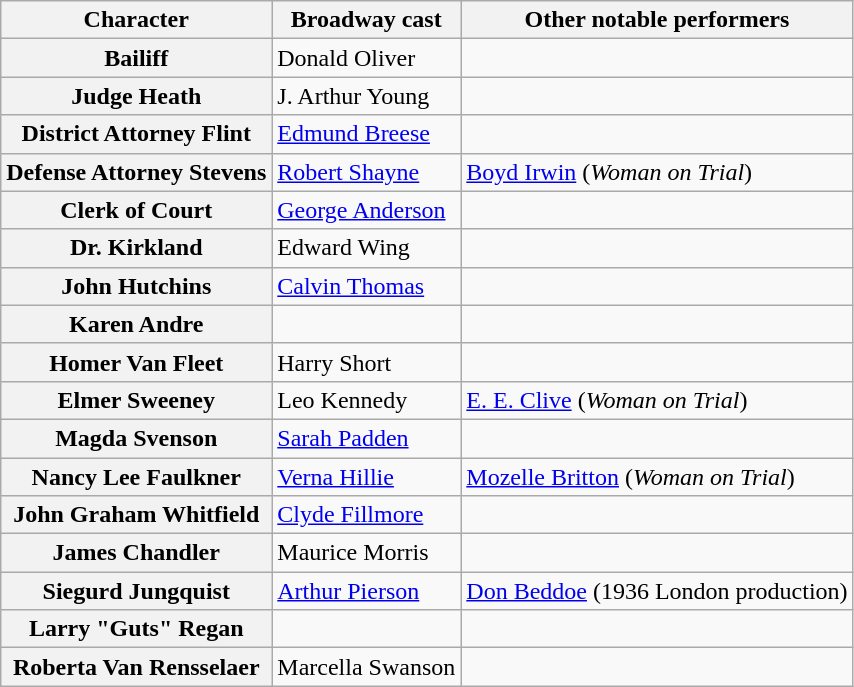<table class="wikitable plainrowheaders">
<tr>
<th scope="col">Character</th>
<th scope="col">Broadway cast</th>
<th scope="col">Other notable performers</th>
</tr>
<tr>
<th scope="row">Bailiff</th>
<td>Donald Oliver</td>
<td></td>
</tr>
<tr>
<th scope="row">Judge Heath</th>
<td>J. Arthur Young</td>
<td></td>
</tr>
<tr>
<th scope="row">District Attorney Flint</th>
<td><a href='#'>Edmund Breese</a></td>
<td></td>
</tr>
<tr>
<th scope="row">Defense Attorney Stevens</th>
<td><a href='#'>Robert Shayne</a></td>
<td><a href='#'>Boyd Irwin</a> (<em>Woman on Trial</em>)</td>
</tr>
<tr>
<th scope="row">Clerk of Court</th>
<td><a href='#'>George Anderson</a></td>
<td></td>
</tr>
<tr>
<th scope="row">Dr. Kirkland</th>
<td>Edward Wing</td>
<td></td>
</tr>
<tr>
<th scope="row">John Hutchins</th>
<td><a href='#'>Calvin Thomas</a></td>
<td></td>
</tr>
<tr>
<th scope="row">Karen Andre</th>
<td></td>
<td></td>
</tr>
<tr>
<th scope="row">Homer Van Fleet</th>
<td>Harry Short</td>
<td></td>
</tr>
<tr>
<th scope="row">Elmer Sweeney</th>
<td>Leo Kennedy</td>
<td><a href='#'>E. E. Clive</a> (<em>Woman on Trial</em>)</td>
</tr>
<tr>
<th scope="row">Magda Svenson</th>
<td><a href='#'>Sarah Padden</a></td>
<td></td>
</tr>
<tr>
<th scope="row">Nancy Lee Faulkner</th>
<td><a href='#'>Verna Hillie</a></td>
<td><a href='#'>Mozelle Britton</a> (<em>Woman on Trial</em>)</td>
</tr>
<tr>
<th scope="row">John Graham Whitfield</th>
<td><a href='#'>Clyde Fillmore</a></td>
<td></td>
</tr>
<tr>
<th scope="row">James Chandler</th>
<td>Maurice Morris</td>
<td></td>
</tr>
<tr>
<th scope="row">Siegurd Jungquist</th>
<td><a href='#'>Arthur Pierson</a></td>
<td><a href='#'>Don Beddoe</a> (1936 London production)</td>
</tr>
<tr>
<th scope="row">Larry "Guts" Regan</th>
<td></td>
<td></td>
</tr>
<tr>
<th scope="row">Roberta Van Rensselaer</th>
<td>Marcella Swanson</td>
<td></td>
</tr>
</table>
